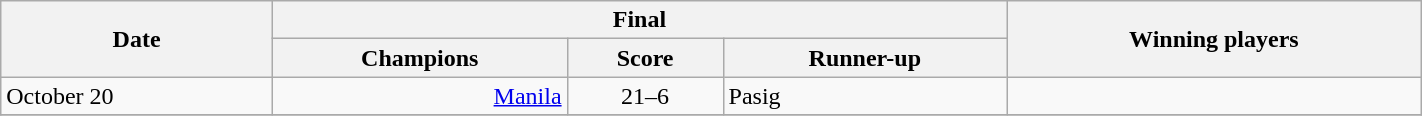<table class="wikitable plainrowheaders" style="width:75%; text-align:left">
<tr>
<th rowspan=2>Date</th>
<th colspan=3>Final</th>
<th rowspan=2>Winning players</th>
</tr>
<tr>
<th>Champions</th>
<th>Score</th>
<th>Runner-up</th>
</tr>
<tr>
<td>October 20</td>
<td align=right><a href='#'>Manila</a></td>
<td align=center>21–6</td>
<td align=left>Pasig</td>
<td></td>
</tr>
<tr>
</tr>
</table>
